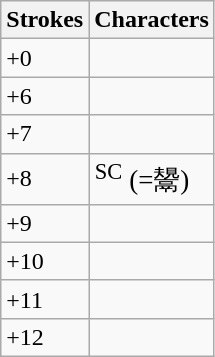<table class="wikitable">
<tr>
<th>Strokes</th>
<th>Characters</th>
</tr>
<tr>
<td>+0</td>
<td style="font-size: large;"></td>
</tr>
<tr>
<td>+6</td>
<td style="font-size: large;"></td>
</tr>
<tr>
<td>+7</td>
<td style="font-size: large;"></td>
</tr>
<tr>
<td>+8</td>
<td style="font-size: large;"> <sup>SC</sup> (=鬹)</td>
</tr>
<tr>
<td>+9</td>
<td style="font-size: large;"></td>
</tr>
<tr>
<td>+10</td>
<td style="font-size: large;"></td>
</tr>
<tr>
<td>+11</td>
<td style="font-size: large;"> </td>
</tr>
<tr>
<td>+12</td>
<td style="font-size: large;"></td>
</tr>
</table>
